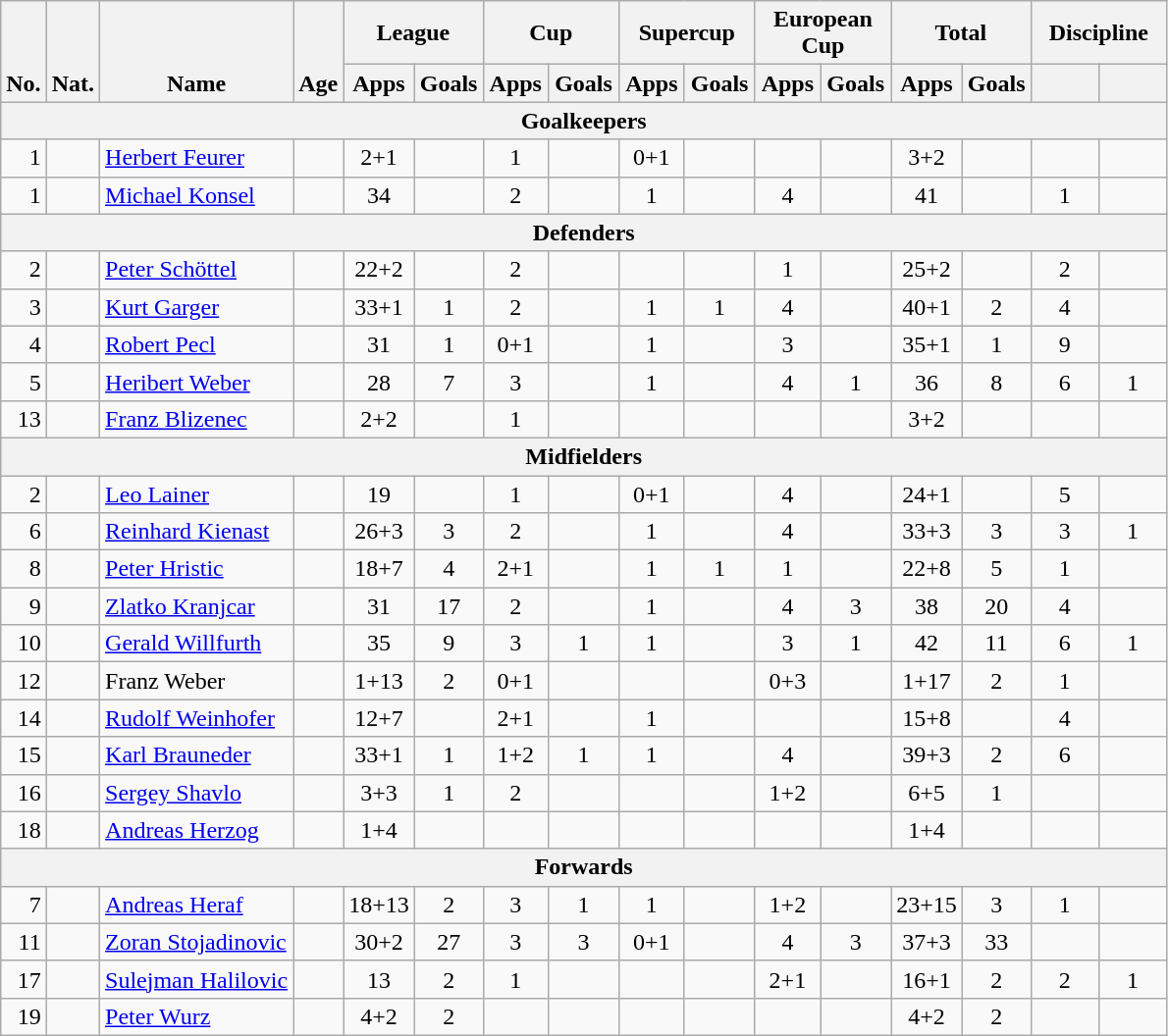<table class="wikitable" style="text-align:center">
<tr>
<th rowspan="2" valign="bottom">No.</th>
<th rowspan="2" valign="bottom">Nat.</th>
<th rowspan="2" valign="bottom">Name</th>
<th rowspan="2" valign="bottom">Age</th>
<th colspan="2" width="85">League</th>
<th colspan="2" width="85">Cup</th>
<th colspan="2" width="85">Supercup</th>
<th colspan="2" width="85">European Cup</th>
<th colspan="2" width="85">Total</th>
<th colspan="2" width="85">Discipline</th>
</tr>
<tr>
<th>Apps</th>
<th>Goals</th>
<th>Apps</th>
<th>Goals</th>
<th>Apps</th>
<th>Goals</th>
<th>Apps</th>
<th>Goals</th>
<th>Apps</th>
<th>Goals</th>
<th></th>
<th></th>
</tr>
<tr>
<th colspan=20>Goalkeepers</th>
</tr>
<tr>
<td align="right">1</td>
<td></td>
<td align="left"><a href='#'>Herbert Feurer</a></td>
<td></td>
<td>2+1</td>
<td></td>
<td>1</td>
<td></td>
<td>0+1</td>
<td></td>
<td></td>
<td></td>
<td>3+2</td>
<td></td>
<td></td>
<td></td>
</tr>
<tr>
<td align="right">1</td>
<td></td>
<td align="left"><a href='#'>Michael Konsel</a></td>
<td></td>
<td>34</td>
<td></td>
<td>2</td>
<td></td>
<td>1</td>
<td></td>
<td>4</td>
<td></td>
<td>41</td>
<td></td>
<td>1</td>
<td></td>
</tr>
<tr>
<th colspan=20>Defenders</th>
</tr>
<tr>
<td align="right">2</td>
<td></td>
<td align="left"><a href='#'>Peter Schöttel</a></td>
<td></td>
<td>22+2</td>
<td></td>
<td>2</td>
<td></td>
<td></td>
<td></td>
<td>1</td>
<td></td>
<td>25+2</td>
<td></td>
<td>2</td>
<td></td>
</tr>
<tr>
<td align="right">3</td>
<td></td>
<td align="left"><a href='#'>Kurt Garger</a></td>
<td></td>
<td>33+1</td>
<td>1</td>
<td>2</td>
<td></td>
<td>1</td>
<td>1</td>
<td>4</td>
<td></td>
<td>40+1</td>
<td>2</td>
<td>4</td>
<td></td>
</tr>
<tr>
<td align="right">4</td>
<td></td>
<td align="left"><a href='#'>Robert Pecl</a></td>
<td></td>
<td>31</td>
<td>1</td>
<td>0+1</td>
<td></td>
<td>1</td>
<td></td>
<td>3</td>
<td></td>
<td>35+1</td>
<td>1</td>
<td>9</td>
<td></td>
</tr>
<tr>
<td align="right">5</td>
<td></td>
<td align="left"><a href='#'>Heribert Weber</a></td>
<td></td>
<td>28</td>
<td>7</td>
<td>3</td>
<td></td>
<td>1</td>
<td></td>
<td>4</td>
<td>1</td>
<td>36</td>
<td>8</td>
<td>6</td>
<td>1</td>
</tr>
<tr>
<td align="right">13</td>
<td></td>
<td align="left"><a href='#'>Franz Blizenec</a></td>
<td></td>
<td>2+2</td>
<td></td>
<td>1</td>
<td></td>
<td></td>
<td></td>
<td></td>
<td></td>
<td>3+2</td>
<td></td>
<td></td>
<td></td>
</tr>
<tr>
<th colspan=20>Midfielders</th>
</tr>
<tr>
<td align="right">2</td>
<td></td>
<td align="left"><a href='#'>Leo Lainer</a></td>
<td></td>
<td>19</td>
<td></td>
<td>1</td>
<td></td>
<td>0+1</td>
<td></td>
<td>4</td>
<td></td>
<td>24+1</td>
<td></td>
<td>5</td>
<td></td>
</tr>
<tr>
<td align="right">6</td>
<td></td>
<td align="left"><a href='#'>Reinhard Kienast</a></td>
<td></td>
<td>26+3</td>
<td>3</td>
<td>2</td>
<td></td>
<td>1</td>
<td></td>
<td>4</td>
<td></td>
<td>33+3</td>
<td>3</td>
<td>3</td>
<td>1</td>
</tr>
<tr>
<td align="right">8</td>
<td></td>
<td align="left"><a href='#'>Peter Hristic</a></td>
<td></td>
<td>18+7</td>
<td>4</td>
<td>2+1</td>
<td></td>
<td>1</td>
<td>1</td>
<td>1</td>
<td></td>
<td>22+8</td>
<td>5</td>
<td>1</td>
<td></td>
</tr>
<tr>
<td align="right">9</td>
<td></td>
<td align="left"><a href='#'>Zlatko Kranjcar</a></td>
<td></td>
<td>31</td>
<td>17</td>
<td>2</td>
<td></td>
<td>1</td>
<td></td>
<td>4</td>
<td>3</td>
<td>38</td>
<td>20</td>
<td>4</td>
<td></td>
</tr>
<tr>
<td align="right">10</td>
<td></td>
<td align="left"><a href='#'>Gerald Willfurth</a></td>
<td></td>
<td>35</td>
<td>9</td>
<td>3</td>
<td>1</td>
<td>1</td>
<td></td>
<td>3</td>
<td>1</td>
<td>42</td>
<td>11</td>
<td>6</td>
<td>1</td>
</tr>
<tr>
<td align="right">12</td>
<td></td>
<td align="left">Franz Weber</td>
<td></td>
<td>1+13</td>
<td>2</td>
<td>0+1</td>
<td></td>
<td></td>
<td></td>
<td>0+3</td>
<td></td>
<td>1+17</td>
<td>2</td>
<td>1</td>
<td></td>
</tr>
<tr>
<td align="right">14</td>
<td></td>
<td align="left"><a href='#'>Rudolf Weinhofer</a></td>
<td></td>
<td>12+7</td>
<td></td>
<td>2+1</td>
<td></td>
<td>1</td>
<td></td>
<td></td>
<td></td>
<td>15+8</td>
<td></td>
<td>4</td>
<td></td>
</tr>
<tr>
<td align="right">15</td>
<td></td>
<td align="left"><a href='#'>Karl Brauneder</a></td>
<td></td>
<td>33+1</td>
<td>1</td>
<td>1+2</td>
<td>1</td>
<td>1</td>
<td></td>
<td>4</td>
<td></td>
<td>39+3</td>
<td>2</td>
<td>6</td>
<td></td>
</tr>
<tr>
<td align="right">16</td>
<td></td>
<td align="left"><a href='#'>Sergey Shavlo</a></td>
<td></td>
<td>3+3</td>
<td>1</td>
<td>2</td>
<td></td>
<td></td>
<td></td>
<td>1+2</td>
<td></td>
<td>6+5</td>
<td>1</td>
<td></td>
<td></td>
</tr>
<tr>
<td align="right">18</td>
<td></td>
<td align="left"><a href='#'>Andreas Herzog</a></td>
<td></td>
<td>1+4</td>
<td></td>
<td></td>
<td></td>
<td></td>
<td></td>
<td></td>
<td></td>
<td>1+4</td>
<td></td>
<td></td>
<td></td>
</tr>
<tr>
<th colspan=20>Forwards</th>
</tr>
<tr>
<td align="right">7</td>
<td></td>
<td align="left"><a href='#'>Andreas Heraf</a></td>
<td></td>
<td>18+13</td>
<td>2</td>
<td>3</td>
<td>1</td>
<td>1</td>
<td></td>
<td>1+2</td>
<td></td>
<td>23+15</td>
<td>3</td>
<td>1</td>
<td></td>
</tr>
<tr>
<td align="right">11</td>
<td></td>
<td align="left"><a href='#'>Zoran Stojadinovic</a></td>
<td></td>
<td>30+2</td>
<td>27</td>
<td>3</td>
<td>3</td>
<td>0+1</td>
<td></td>
<td>4</td>
<td>3</td>
<td>37+3</td>
<td>33</td>
<td></td>
<td></td>
</tr>
<tr>
<td align="right">17</td>
<td></td>
<td align="left"><a href='#'>Sulejman Halilovic</a></td>
<td></td>
<td>13</td>
<td>2</td>
<td>1</td>
<td></td>
<td></td>
<td></td>
<td>2+1</td>
<td></td>
<td>16+1</td>
<td>2</td>
<td>2</td>
<td>1</td>
</tr>
<tr>
<td align="right">19</td>
<td></td>
<td align="left"><a href='#'>Peter Wurz</a></td>
<td></td>
<td>4+2</td>
<td>2</td>
<td></td>
<td></td>
<td></td>
<td></td>
<td></td>
<td></td>
<td>4+2</td>
<td>2</td>
<td></td>
<td></td>
</tr>
</table>
